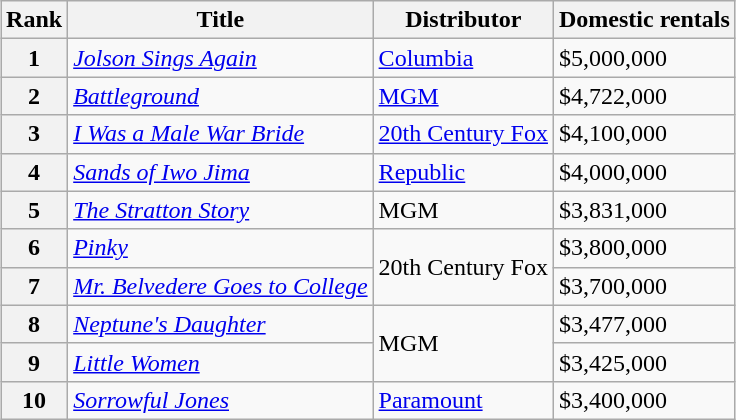<table class="wikitable sortable" style="margin:auto; margin:auto;">
<tr>
<th>Rank</th>
<th>Title</th>
<th>Distributor</th>
<th>Domestic rentals</th>
</tr>
<tr>
<th style="text-align:center;"><strong>1</strong></th>
<td><em><a href='#'>Jolson Sings Again</a></em></td>
<td><a href='#'>Columbia</a></td>
<td>$5,000,000</td>
</tr>
<tr>
<th style="text-align:center;"><strong>2</strong></th>
<td><em><a href='#'>Battleground</a></em></td>
<td><a href='#'>MGM</a></td>
<td>$4,722,000</td>
</tr>
<tr>
<th style="text-align:center;"><strong>3</strong></th>
<td><em><a href='#'>I Was a Male War Bride</a></em></td>
<td><a href='#'>20th Century Fox</a></td>
<td>$4,100,000</td>
</tr>
<tr>
<th style="text-align:center;"><strong>4</strong></th>
<td><em><a href='#'>Sands of Iwo Jima</a></em></td>
<td><a href='#'>Republic</a></td>
<td>$4,000,000</td>
</tr>
<tr>
<th style="text-align:center;"><strong>5</strong></th>
<td><em><a href='#'>The Stratton Story</a></em></td>
<td>MGM</td>
<td>$3,831,000</td>
</tr>
<tr>
<th style="text-align:center;"><strong>6</strong></th>
<td><em><a href='#'>Pinky</a></em></td>
<td rowspan="2">20th Century Fox</td>
<td>$3,800,000</td>
</tr>
<tr>
<th style="text-align:center;"><strong>7</strong></th>
<td><em><a href='#'>Mr. Belvedere Goes to College</a></em></td>
<td>$3,700,000</td>
</tr>
<tr>
<th style="text-align:center;"><strong>8</strong></th>
<td><em><a href='#'>Neptune's Daughter</a></em></td>
<td rowspan="2">MGM</td>
<td>$3,477,000</td>
</tr>
<tr>
<th style="text-align:center;"><strong>9</strong></th>
<td><em><a href='#'>Little Women</a></em></td>
<td>$3,425,000</td>
</tr>
<tr>
<th style="text-align:center;"><strong>10</strong></th>
<td><em><a href='#'>Sorrowful Jones</a></em></td>
<td><a href='#'>Paramount</a></td>
<td>$3,400,000</td>
</tr>
</table>
